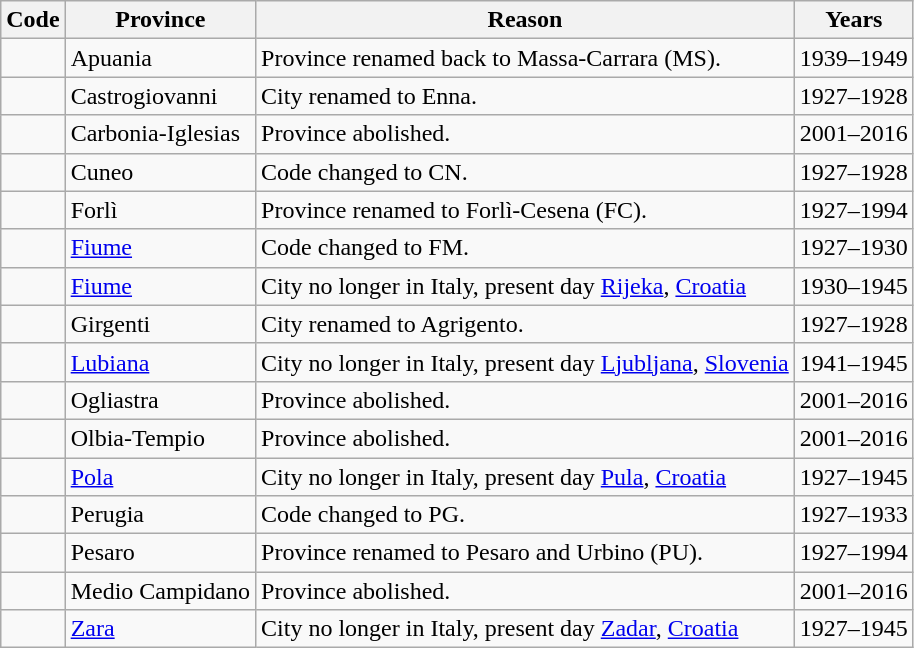<table class="wikitable">
<tr>
<th>Code</th>
<th>Province</th>
<th>Reason</th>
<th>Years</th>
</tr>
<tr>
<td><strong></strong></td>
<td>Apuania</td>
<td>Province renamed back to Massa-Carrara (MS).</td>
<td>1939–1949</td>
</tr>
<tr>
<td><strong></strong></td>
<td>Castrogiovanni</td>
<td>City renamed to Enna.</td>
<td>1927–1928</td>
</tr>
<tr>
<td><strong></strong></td>
<td>Carbonia-Iglesias</td>
<td>Province abolished.</td>
<td>2001–2016</td>
</tr>
<tr>
<td><strong></strong></td>
<td>Cuneo</td>
<td>Code changed to CN.</td>
<td>1927–1928</td>
</tr>
<tr>
<td><strong></strong></td>
<td>Forlì</td>
<td>Province renamed to Forlì-Cesena (FC).</td>
<td>1927–1994</td>
</tr>
<tr>
<td><strong></strong></td>
<td><a href='#'>Fiume</a></td>
<td>Code changed to FM.</td>
<td>1927–1930</td>
</tr>
<tr>
<td><strong></strong></td>
<td><a href='#'>Fiume</a></td>
<td>City no longer in Italy, present day <a href='#'>Rijeka</a>, <a href='#'>Croatia</a></td>
<td>1930–1945</td>
</tr>
<tr>
<td><strong></strong></td>
<td>Girgenti</td>
<td>City renamed to Agrigento.</td>
<td>1927–1928</td>
</tr>
<tr>
<td><strong></strong></td>
<td><a href='#'>Lubiana</a></td>
<td>City no longer in Italy, present day <a href='#'>Ljubljana</a>, <a href='#'>Slovenia</a></td>
<td>1941–1945</td>
</tr>
<tr>
<td><strong></strong></td>
<td>Ogliastra</td>
<td>Province abolished.</td>
<td>2001–2016</td>
</tr>
<tr>
<td><strong></strong></td>
<td>Olbia-Tempio</td>
<td>Province abolished.</td>
<td>2001–2016</td>
</tr>
<tr>
<td><strong></strong></td>
<td><a href='#'>Pola</a></td>
<td>City no longer in Italy, present day <a href='#'>Pula</a>, <a href='#'>Croatia</a></td>
<td>1927–1945</td>
</tr>
<tr>
<td><strong></strong></td>
<td>Perugia</td>
<td>Code changed to PG.</td>
<td>1927–1933</td>
</tr>
<tr>
<td><strong></strong></td>
<td>Pesaro</td>
<td>Province renamed to Pesaro and Urbino (PU).</td>
<td>1927–1994</td>
</tr>
<tr>
<td><strong></strong></td>
<td>Medio Campidano</td>
<td>Province abolished.</td>
<td>2001–2016</td>
</tr>
<tr>
<td><strong></strong></td>
<td><a href='#'>Zara</a></td>
<td>City no longer in Italy, present day <a href='#'>Zadar</a>, <a href='#'>Croatia</a></td>
<td>1927–1945</td>
</tr>
</table>
